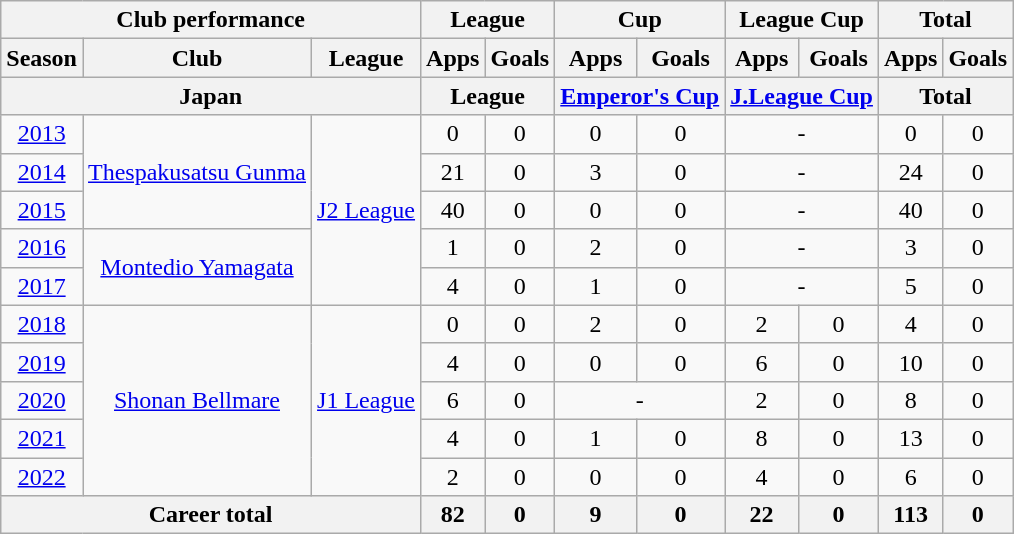<table class="wikitable" style="text-align:center">
<tr>
<th colspan=3>Club performance</th>
<th colspan=2>League</th>
<th colspan=2>Cup</th>
<th colspan=2>League Cup</th>
<th colspan=2>Total</th>
</tr>
<tr>
<th>Season</th>
<th>Club</th>
<th>League</th>
<th>Apps</th>
<th>Goals</th>
<th>Apps</th>
<th>Goals</th>
<th>Apps</th>
<th>Goals</th>
<th>Apps</th>
<th>Goals</th>
</tr>
<tr>
<th colspan=3>Japan</th>
<th colspan=2>League</th>
<th colspan=2><a href='#'>Emperor's Cup</a></th>
<th colspan=2><a href='#'>J.League Cup</a></th>
<th colspan=2>Total</th>
</tr>
<tr>
<td><a href='#'>2013</a></td>
<td rowspan="3"><a href='#'>Thespakusatsu Gunma</a></td>
<td rowspan="5"><a href='#'>J2 League</a></td>
<td>0</td>
<td>0</td>
<td>0</td>
<td>0</td>
<td colspan="2">-</td>
<td>0</td>
<td>0</td>
</tr>
<tr>
<td><a href='#'>2014</a></td>
<td>21</td>
<td>0</td>
<td>3</td>
<td>0</td>
<td colspan="2">-</td>
<td>24</td>
<td>0</td>
</tr>
<tr>
<td><a href='#'>2015</a></td>
<td>40</td>
<td>0</td>
<td>0</td>
<td>0</td>
<td colspan="2">-</td>
<td>40</td>
<td>0</td>
</tr>
<tr>
<td><a href='#'>2016</a></td>
<td rowspan="2"><a href='#'>Montedio Yamagata</a></td>
<td>1</td>
<td>0</td>
<td>2</td>
<td>0</td>
<td colspan="2">-</td>
<td>3</td>
<td>0</td>
</tr>
<tr>
<td><a href='#'>2017</a></td>
<td>4</td>
<td>0</td>
<td>1</td>
<td>0</td>
<td colspan="2">-</td>
<td>5</td>
<td>0</td>
</tr>
<tr>
<td><a href='#'>2018</a></td>
<td rowspan="5"><a href='#'>Shonan Bellmare</a></td>
<td rowspan="5"><a href='#'>J1 League</a></td>
<td>0</td>
<td>0</td>
<td>2</td>
<td>0</td>
<td>2</td>
<td>0</td>
<td>4</td>
<td>0</td>
</tr>
<tr>
<td><a href='#'>2019</a></td>
<td>4</td>
<td>0</td>
<td>0</td>
<td>0</td>
<td>6</td>
<td>0</td>
<td>10</td>
<td>0</td>
</tr>
<tr>
<td><a href='#'>2020</a></td>
<td>6</td>
<td>0</td>
<td colspan="2">-</td>
<td>2</td>
<td>0</td>
<td>8</td>
<td>0</td>
</tr>
<tr>
<td><a href='#'>2021</a></td>
<td>4</td>
<td>0</td>
<td>1</td>
<td>0</td>
<td>8</td>
<td>0</td>
<td>13</td>
<td>0</td>
</tr>
<tr>
<td><a href='#'>2022</a></td>
<td>2</td>
<td>0</td>
<td>0</td>
<td>0</td>
<td>4</td>
<td>0</td>
<td>6</td>
<td>0</td>
</tr>
<tr>
<th colspan="3">Career total</th>
<th>82</th>
<th>0</th>
<th>9</th>
<th>0</th>
<th>22</th>
<th>0</th>
<th>113</th>
<th>0</th>
</tr>
</table>
